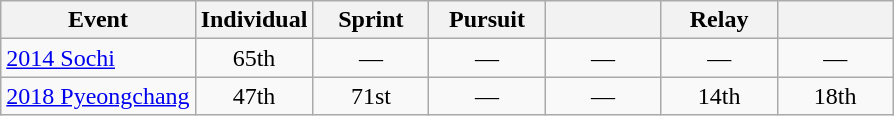<table class="wikitable" style="text-align: center;">
<tr ">
<th>Event</th>
<th style="width:70px;">Individual</th>
<th style="width:70px;">Sprint</th>
<th style="width:70px;">Pursuit</th>
<th style="width:70px;"></th>
<th style="width:70px;">Relay</th>
<th style="width:70px;"></th>
</tr>
<tr>
<td align=left> <a href='#'>2014 Sochi</a></td>
<td>65th</td>
<td>—</td>
<td>—</td>
<td>—</td>
<td>—</td>
<td>—</td>
</tr>
<tr>
<td align="left"> <a href='#'>2018 Pyeongchang</a></td>
<td>47th</td>
<td>71st</td>
<td>—</td>
<td>—</td>
<td>14th</td>
<td>18th</td>
</tr>
</table>
